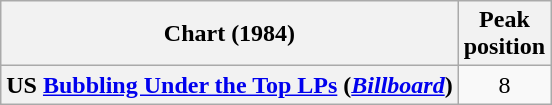<table class="wikitable sortable plainrowheaders">
<tr>
<th scope="col">Chart (1984)</th>
<th scope="col">Peak<br>position</th>
</tr>
<tr>
<th scope="row">US <a href='#'>Bubbling Under the Top LPs</a> (<em><a href='#'>Billboard</a></em>)</th>
<td style="text-align:center;">8</td>
</tr>
</table>
